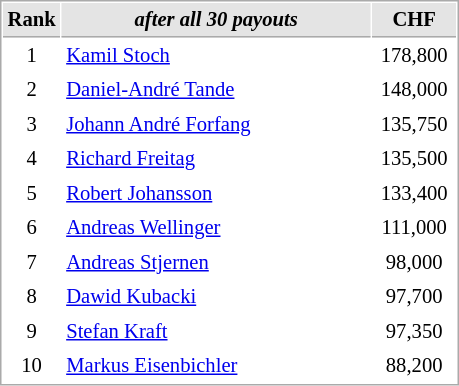<table cellspacing="1" cellpadding="3" style="border:1px solid #AAAAAA;font-size:86%">
<tr style="background-color: #E4E4E4;">
<th style="border-bottom:1px solid #AAAAAA; width: 10px;">Rank</th>
<th style="border-bottom:1px solid #AAAAAA; width: 200px;"><em>after all 30 payouts</em></th>
<th style="border-bottom:1px solid #AAAAAA; width: 50px;">CHF</th>
</tr>
<tr>
<td align=center>1</td>
<td> <a href='#'>Kamil Stoch</a></td>
<td align=center>178,800</td>
</tr>
<tr>
<td align=center>2</td>
<td> <a href='#'>Daniel-André Tande</a></td>
<td align=center>148,000</td>
</tr>
<tr>
<td align=center>3</td>
<td> <a href='#'>Johann André Forfang</a></td>
<td align=center>135,750</td>
</tr>
<tr>
<td align=center>4</td>
<td> <a href='#'>Richard Freitag</a></td>
<td align=center>135,500</td>
</tr>
<tr>
<td align=center>5</td>
<td> <a href='#'>Robert Johansson</a></td>
<td align=center>133,400</td>
</tr>
<tr>
<td align=center>6</td>
<td> <a href='#'>Andreas Wellinger</a></td>
<td align=center>111,000</td>
</tr>
<tr>
<td align=center>7</td>
<td> <a href='#'>Andreas Stjernen</a></td>
<td align=center>98,000</td>
</tr>
<tr>
<td align=center>8</td>
<td> <a href='#'>Dawid Kubacki</a></td>
<td align=center>97,700</td>
</tr>
<tr>
<td align=center>9</td>
<td> <a href='#'>Stefan Kraft</a></td>
<td align=center>97,350</td>
</tr>
<tr>
<td align=center>10</td>
<td> <a href='#'>Markus Eisenbichler</a></td>
<td align=center>88,200</td>
</tr>
</table>
